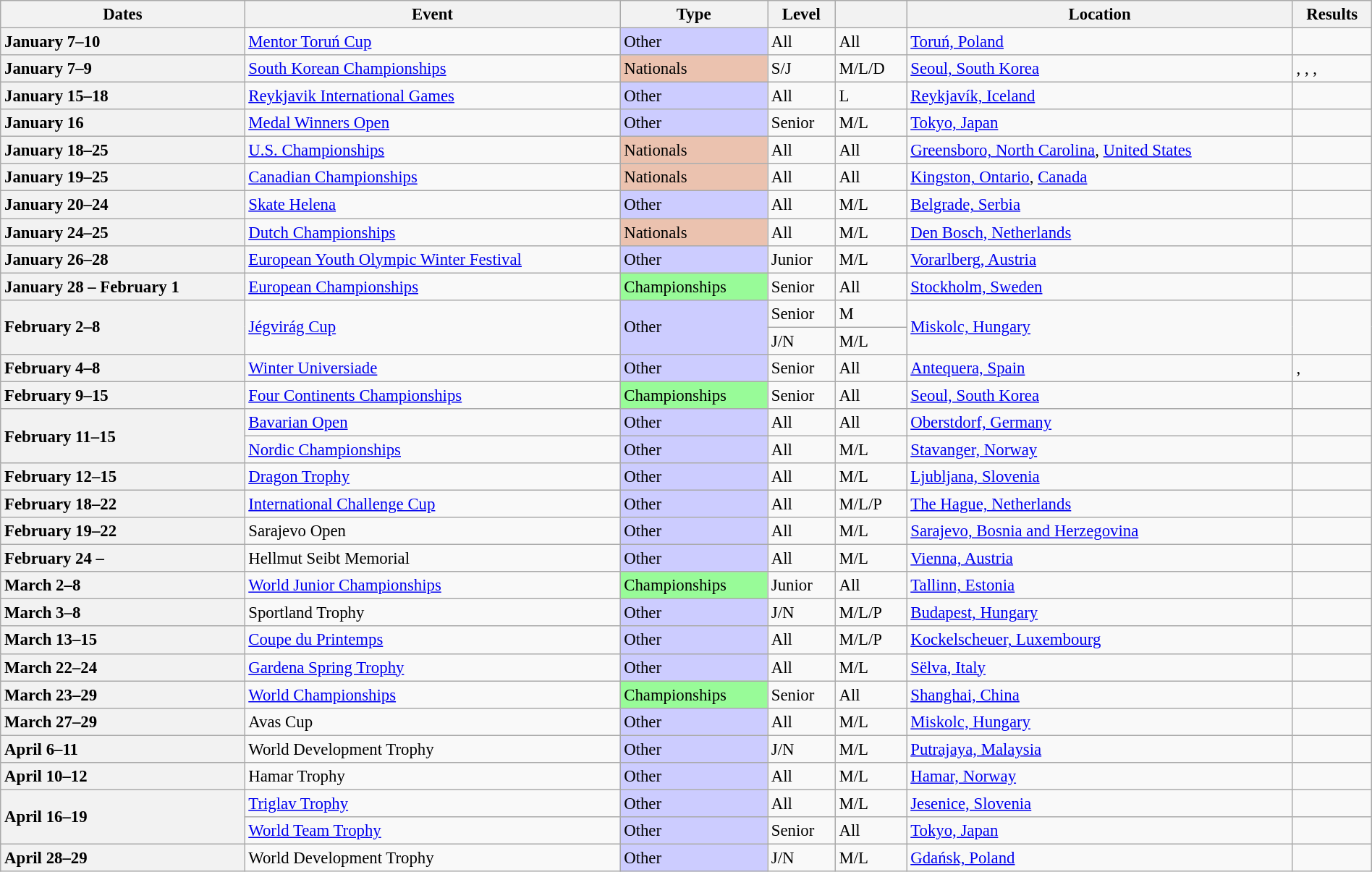<table class="wikitable sortable" style="text-align:left; font-size:95%; width:100%">
<tr>
<th scope="col">Dates</th>
<th scope="col">Event</th>
<th scope="col">Type</th>
<th scope="col" class="unsortable">Level</th>
<th scope="col" class="unsortable"></th>
<th scope="col" class="unsortable">Location</th>
<th scope="col" class="unsortable">Results</th>
</tr>
<tr>
<th scope="row" style="text-align:left">January 7–10</th>
<td><a href='#'>Mentor Toruń Cup</a></td>
<td bgcolor="ccccff">Other</td>
<td>All</td>
<td>All</td>
<td><a href='#'>Toruń, Poland</a></td>
<td></td>
</tr>
<tr>
<th scope="row" style="text-align:left">January 7–9</th>
<td><a href='#'>South Korean Championships</a></td>
<td bgcolor="ebc2af">Nationals</td>
<td>S/J</td>
<td>M/L/D</td>
<td><a href='#'>Seoul, South Korea</a></td>
<td>, , , </td>
</tr>
<tr>
<th scope="row" style="text-align:left">January 15–18</th>
<td><a href='#'>Reykjavik International Games</a></td>
<td bgcolor="ccccff">Other</td>
<td>All</td>
<td>L</td>
<td><a href='#'>Reykjavík, Iceland</a></td>
<td></td>
</tr>
<tr>
<th scope="row" style="text-align:left">January 16</th>
<td><a href='#'>Medal Winners Open</a></td>
<td bgcolor="ccccff">Other</td>
<td>Senior</td>
<td>M/L</td>
<td><a href='#'>Tokyo, Japan</a></td>
<td></td>
</tr>
<tr>
<th scope="row" style="text-align:left">January 18–25</th>
<td><a href='#'>U.S. Championships</a></td>
<td bgcolor="ebc2af">Nationals</td>
<td>All</td>
<td>All</td>
<td><a href='#'>Greensboro, North Carolina</a>, <a href='#'>United States</a></td>
<td></td>
</tr>
<tr>
<th scope="row" style="text-align:left">January 19–25</th>
<td><a href='#'>Canadian Championships</a></td>
<td bgcolor="ebc2af">Nationals</td>
<td>All</td>
<td>All</td>
<td><a href='#'>Kingston, Ontario</a>, <a href='#'>Canada</a></td>
<td></td>
</tr>
<tr>
<th scope="row" style="text-align:left">January 20–24</th>
<td><a href='#'>Skate Helena</a></td>
<td bgcolor="ccccff">Other</td>
<td>All</td>
<td>M/L</td>
<td><a href='#'>Belgrade, Serbia</a></td>
<td></td>
</tr>
<tr>
<th scope="row" style="text-align:left">January 24–25</th>
<td><a href='#'>Dutch Championships</a></td>
<td bgcolor="ebc2af">Nationals</td>
<td>All</td>
<td>M/L</td>
<td><a href='#'>Den Bosch, Netherlands</a></td>
<td></td>
</tr>
<tr>
<th scope="row" style="text-align:left">January 26–28</th>
<td><a href='#'>European Youth Olympic Winter Festival</a></td>
<td bgcolor="ccccff">Other</td>
<td>Junior</td>
<td>M/L</td>
<td><a href='#'>Vorarlberg, Austria</a></td>
<td></td>
</tr>
<tr>
<th scope="row" style="text-align:left">January 28 – February 1</th>
<td><a href='#'>European Championships</a></td>
<td bgcolor="98fb98">Championships</td>
<td>Senior</td>
<td>All</td>
<td><a href='#'>Stockholm, Sweden</a></td>
<td></td>
</tr>
<tr>
<th rowspan="2" scope="row" style="text-align:left">February 2–8</th>
<td rowspan="2"><a href='#'>Jégvirág Cup</a></td>
<td rowspan="2" bgcolor="ccccff">Other</td>
<td>Senior</td>
<td>M</td>
<td rowspan="2"><a href='#'>Miskolc, Hungary</a></td>
<td rowspan="2"></td>
</tr>
<tr>
<td>J/N</td>
<td>M/L</td>
</tr>
<tr>
<th scope="row" style="text-align:left">February 4–8</th>
<td><a href='#'>Winter Universiade</a></td>
<td bgcolor="ccccff">Other</td>
<td>Senior</td>
<td>All</td>
<td><a href='#'>Antequera, Spain</a></td>
<td>, </td>
</tr>
<tr>
<th scope="row" style="text-align:left">February 9–15</th>
<td><a href='#'>Four Continents Championships</a></td>
<td bgcolor="98fb98">Championships</td>
<td>Senior</td>
<td>All</td>
<td><a href='#'>Seoul, South Korea</a></td>
<td></td>
</tr>
<tr>
<th scope="row" style="text-align:left" rowspan="2">February 11–15</th>
<td><a href='#'>Bavarian Open</a></td>
<td bgcolor="ccccff">Other</td>
<td>All</td>
<td>All</td>
<td><a href='#'>Oberstdorf, Germany</a></td>
<td></td>
</tr>
<tr>
<td><a href='#'>Nordic Championships</a></td>
<td bgcolor="ccccff">Other</td>
<td>All</td>
<td>M/L</td>
<td><a href='#'>Stavanger, Norway</a></td>
<td></td>
</tr>
<tr>
<th scope="row" style="text-align:left">February 12–15</th>
<td><a href='#'>Dragon Trophy</a></td>
<td bgcolor="ccccff">Other</td>
<td>All</td>
<td>M/L</td>
<td><a href='#'>Ljubljana, Slovenia</a></td>
<td></td>
</tr>
<tr>
<th scope="row" style="text-align:left">February 18–22</th>
<td><a href='#'>International Challenge Cup</a></td>
<td bgcolor="ccccff">Other</td>
<td>All</td>
<td>M/L/P</td>
<td><a href='#'>The Hague, Netherlands</a></td>
<td></td>
</tr>
<tr>
<th scope="row" style="text-align:left">February 19–22</th>
<td>Sarajevo Open</td>
<td bgcolor="ccccff">Other</td>
<td>All</td>
<td>M/L</td>
<td><a href='#'>Sarajevo, Bosnia and Herzegovina</a></td>
<td></td>
</tr>
<tr>
<th scope="row" style="text-align:left">February 24 – </th>
<td>Hellmut Seibt Memorial</td>
<td bgcolor="ccccff">Other</td>
<td>All</td>
<td>M/L</td>
<td><a href='#'>Vienna, Austria</a></td>
<td></td>
</tr>
<tr>
<th scope="row" style="text-align:left">March 2–8</th>
<td><a href='#'>World Junior Championships</a></td>
<td bgcolor="98fb98">Championships</td>
<td>Junior</td>
<td>All</td>
<td><a href='#'>Tallinn, Estonia</a></td>
<td></td>
</tr>
<tr>
<th scope="row" style="text-align:left">March 3–8</th>
<td>Sportland Trophy</td>
<td bgcolor="ccccff">Other</td>
<td>J/N</td>
<td>M/L/P</td>
<td><a href='#'>Budapest, Hungary</a></td>
<td></td>
</tr>
<tr>
<th scope="row" style="text-align:left">March 13–15</th>
<td><a href='#'>Coupe du Printemps</a></td>
<td bgcolor="ccccff">Other</td>
<td>All</td>
<td>M/L/P</td>
<td><a href='#'>Kockelscheuer, Luxembourg</a></td>
<td></td>
</tr>
<tr>
<th scope="row" style="text-align:left">March 22–24</th>
<td><a href='#'>Gardena Spring Trophy</a></td>
<td bgcolor="ccccff">Other</td>
<td>All</td>
<td>M/L</td>
<td><a href='#'>Sëlva, Italy</a></td>
<td></td>
</tr>
<tr>
<th scope="row" style="text-align:left">March 23–29</th>
<td><a href='#'>World Championships</a></td>
<td bgcolor="98fb98">Championships</td>
<td>Senior</td>
<td>All</td>
<td><a href='#'>Shanghai, China</a></td>
<td></td>
</tr>
<tr>
<th scope="row" style="text-align:left">March 27–29</th>
<td>Avas Cup</td>
<td bgcolor="ccccff">Other</td>
<td>All</td>
<td>M/L</td>
<td><a href='#'>Miskolc, Hungary</a></td>
<td></td>
</tr>
<tr>
<th scope="row" style="text-align:left">April 6–11</th>
<td>World Development Trophy</td>
<td bgcolor="ccccff">Other</td>
<td>J/N</td>
<td>M/L</td>
<td><a href='#'>Putrajaya, Malaysia</a></td>
<td></td>
</tr>
<tr>
<th scope="row" style="text-align:left">April 10–12</th>
<td>Hamar Trophy</td>
<td bgcolor="ccccff">Other</td>
<td>All</td>
<td>M/L</td>
<td><a href='#'>Hamar, Norway</a></td>
<td></td>
</tr>
<tr>
<th scope="row" style="text-align:left" rowspan="2">April 16–19</th>
<td><a href='#'>Triglav Trophy</a></td>
<td bgcolor="ccccff">Other</td>
<td>All</td>
<td>M/L</td>
<td><a href='#'>Jesenice, Slovenia</a></td>
<td></td>
</tr>
<tr>
<td><a href='#'>World Team Trophy</a></td>
<td bgcolor="ccccff">Other</td>
<td>Senior</td>
<td>All</td>
<td><a href='#'>Tokyo, Japan</a></td>
<td></td>
</tr>
<tr>
<th scope="row" style="text-align:left">April 28–29</th>
<td>World Development Trophy</td>
<td bgcolor="ccccff">Other</td>
<td>J/N</td>
<td>M/L</td>
<td><a href='#'>Gdańsk, Poland</a></td>
<td></td>
</tr>
</table>
